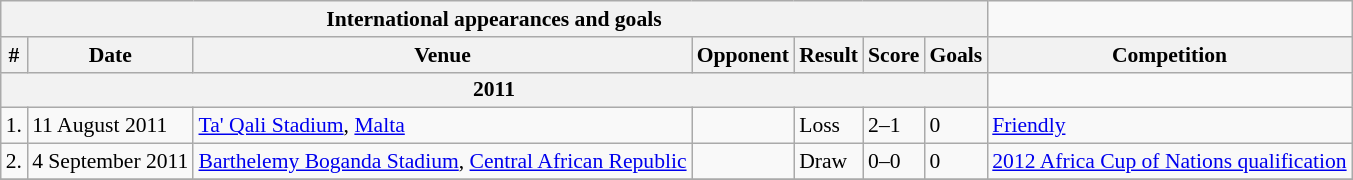<table class="wikitable collapsible collapsed" style="font-size:90%">
<tr>
<th colspan="7"><strong>International appearances and goals</strong></th>
</tr>
<tr>
<th>#</th>
<th>Date</th>
<th>Venue</th>
<th>Opponent</th>
<th>Result</th>
<th>Score</th>
<th>Goals</th>
<th>Competition</th>
</tr>
<tr>
<th colspan="7"><strong>2011</strong></th>
</tr>
<tr>
<td>1.</td>
<td>11 August 2011</td>
<td><a href='#'>Ta' Qali Stadium</a>, <a href='#'>Malta</a></td>
<td></td>
<td>Loss</td>
<td>2–1</td>
<td>0</td>
<td><a href='#'>Friendly</a></td>
</tr>
<tr>
<td>2.</td>
<td>4 September 2011</td>
<td><a href='#'>Barthelemy Boganda Stadium</a>, <a href='#'>Central African Republic</a></td>
<td></td>
<td>Draw</td>
<td>0–0</td>
<td>0</td>
<td><a href='#'>2012 Africa Cup of Nations qualification</a></td>
</tr>
<tr>
</tr>
</table>
